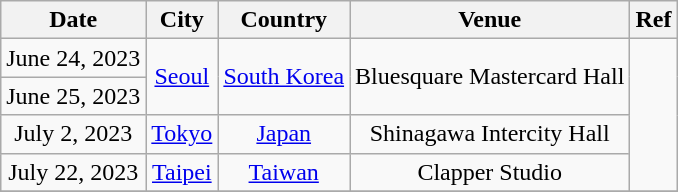<table class="wikitable plainrowheaders" style="text-align:center; table-layout:fixed; margin-right:0">
<tr>
<th>Date</th>
<th>City</th>
<th>Country</th>
<th>Venue</th>
<th>Ref</th>
</tr>
<tr>
<td>June 24, 2023</td>
<td rowspan="2"><a href='#'>Seoul</a></td>
<td rowspan="2"><a href='#'>South Korea</a></td>
<td rowspan="2">Bluesquare Mastercard Hall</td>
<td rowspan="4"></td>
</tr>
<tr>
<td>June 25, 2023</td>
</tr>
<tr>
<td>July 2, 2023</td>
<td><a href='#'>Tokyo</a></td>
<td><a href='#'>Japan</a></td>
<td>Shinagawa Intercity Hall</td>
</tr>
<tr>
<td>July 22, 2023</td>
<td><a href='#'>Taipei</a></td>
<td><a href='#'>Taiwan</a></td>
<td>Clapper Studio</td>
</tr>
<tr>
</tr>
</table>
